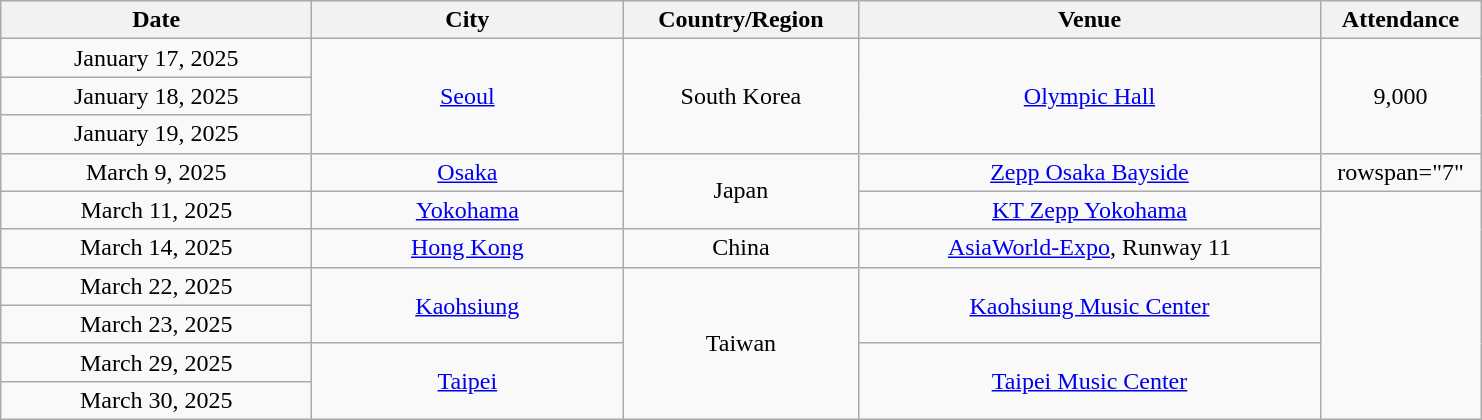<table class="wikitable" style="text-align:center">
<tr>
<th style="width:200px">Date</th>
<th style="width:200px">City</th>
<th style="width:150px">Country/Region</th>
<th style="width:300px">Venue</th>
<th style="width:100px">Attendance</th>
</tr>
<tr>
<td>January 17, 2025</td>
<td rowspan="3"><a href='#'>Seoul</a></td>
<td rowspan="3">South Korea</td>
<td rowspan="3"><a href='#'>Olympic Hall</a></td>
<td rowspan="3">9,000</td>
</tr>
<tr>
<td>January 18, 2025</td>
</tr>
<tr>
<td>January 19, 2025</td>
</tr>
<tr>
<td>March 9, 2025</td>
<td><a href='#'>Osaka</a></td>
<td rowspan="2">Japan</td>
<td><a href='#'>Zepp Osaka Bayside</a></td>
<td>rowspan="7" </td>
</tr>
<tr>
<td>March 11, 2025</td>
<td><a href='#'>Yokohama</a></td>
<td><a href='#'>KT Zepp Yokohama</a></td>
</tr>
<tr>
<td>March 14, 2025</td>
<td><a href='#'>Hong Kong</a></td>
<td>China</td>
<td><a href='#'>AsiaWorld-Expo</a>, Runway 11</td>
</tr>
<tr>
<td>March 22, 2025</td>
<td rowspan="2"><a href='#'>Kaohsiung</a></td>
<td rowspan="4">Taiwan</td>
<td rowspan="2"><a href='#'>Kaohsiung Music Center</a></td>
</tr>
<tr>
<td>March 23, 2025</td>
</tr>
<tr>
<td>March 29, 2025</td>
<td rowspan="2"><a href='#'>Taipei</a></td>
<td rowspan="2"><a href='#'>Taipei Music Center</a></td>
</tr>
<tr>
<td>March 30, 2025</td>
</tr>
</table>
